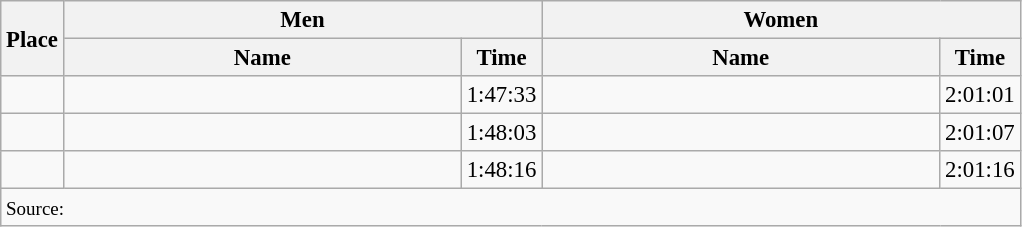<table class="wikitable" style="font-size:95%;">
<tr>
<th rowspan="2">Place</th>
<th colspan="2">Men</th>
<th colspan="2">Women</th>
</tr>
<tr>
<th style="width: 17em">Name</th>
<th>Time</th>
<th style="width: 17em">Name</th>
<th>Time</th>
</tr>
<tr>
<td align="center"></td>
<td></td>
<td>1:47:33</td>
<td></td>
<td>2:01:01</td>
</tr>
<tr>
<td align="center"></td>
<td></td>
<td>1:48:03</td>
<td></td>
<td>2:01:07</td>
</tr>
<tr>
<td align="center"></td>
<td></td>
<td>1:48:16</td>
<td></td>
<td>2:01:16</td>
</tr>
<tr>
<td colspan="7"><small>Source:</small></td>
</tr>
</table>
